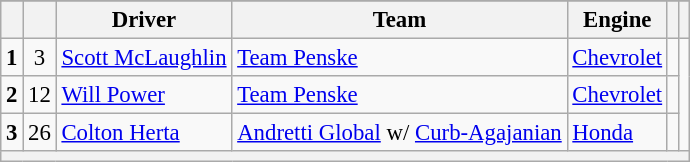<table class="wikitable" style="font-size:95%;">
<tr>
</tr>
<tr>
<th></th>
<th></th>
<th>Driver</th>
<th>Team</th>
<th>Engine</th>
<th></th>
<th></th>
</tr>
<tr>
<td style="text-align:center;"><strong>1</strong></td>
<td style="text-align:center;">3</td>
<td> <a href='#'>Scott McLaughlin</a></td>
<td><a href='#'>Team Penske</a></td>
<td><a href='#'>Chevrolet</a></td>
<td></td>
</tr>
<tr>
<td style="text-align:center;"><strong>2</strong></td>
<td style="text-align:center;">12</td>
<td> <a href='#'>Will Power</a></td>
<td><a href='#'>Team Penske</a></td>
<td><a href='#'>Chevrolet</a></td>
<td></td>
</tr>
<tr>
<td style="text-align:center;"><strong>3</strong></td>
<td style="text-align:center;">26</td>
<td> <a href='#'>Colton Herta</a></td>
<td><a href='#'>Andretti Global</a> w/ <a href='#'>Curb-Agajanian</a></td>
<td><a href='#'>Honda</a></td>
<td></td>
</tr>
<tr>
<th colspan=7></th>
</tr>
</table>
